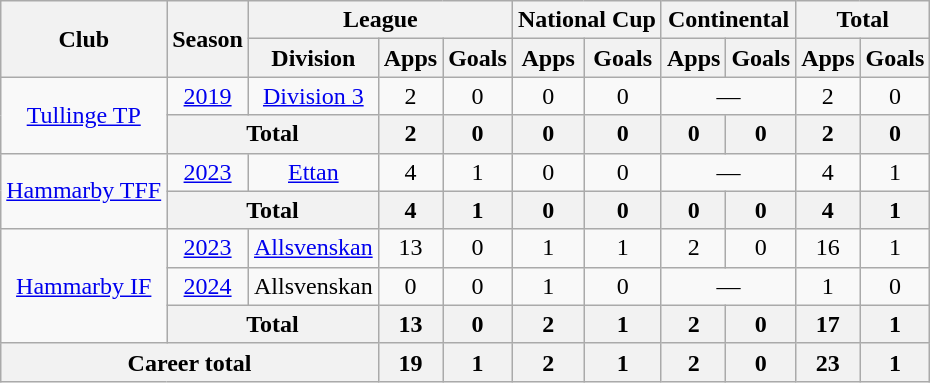<table class="wikitable" style="text-align:center;">
<tr>
<th rowspan="2">Club</th>
<th rowspan="2">Season</th>
<th colspan="3">League</th>
<th colspan="2">National Cup</th>
<th colspan="2">Continental</th>
<th colspan="2">Total</th>
</tr>
<tr>
<th>Division</th>
<th>Apps</th>
<th>Goals</th>
<th>Apps</th>
<th>Goals</th>
<th>Apps</th>
<th>Goals</th>
<th>Apps</th>
<th>Goals</th>
</tr>
<tr>
<td rowspan=2><a href='#'>Tullinge TP</a></td>
<td><a href='#'>2019</a></td>
<td><a href='#'>Division 3</a></td>
<td>2</td>
<td>0</td>
<td>0</td>
<td>0</td>
<td colspan="2">—</td>
<td>2</td>
<td>0</td>
</tr>
<tr>
<th colspan="2">Total</th>
<th>2</th>
<th>0</th>
<th>0</th>
<th>0</th>
<th>0</th>
<th>0</th>
<th>2</th>
<th>0</th>
</tr>
<tr>
<td rowspan=2><a href='#'>Hammarby TFF</a></td>
<td><a href='#'>2023</a></td>
<td><a href='#'>Ettan</a></td>
<td>4</td>
<td>1</td>
<td>0</td>
<td>0</td>
<td colspan="2">—</td>
<td>4</td>
<td>1</td>
</tr>
<tr>
<th colspan="2">Total</th>
<th>4</th>
<th>1</th>
<th>0</th>
<th>0</th>
<th>0</th>
<th>0</th>
<th>4</th>
<th>1</th>
</tr>
<tr>
<td rowspan=3><a href='#'>Hammarby IF</a></td>
<td><a href='#'>2023</a></td>
<td><a href='#'>Allsvenskan</a></td>
<td>13</td>
<td>0</td>
<td>1</td>
<td>1</td>
<td>2</td>
<td>0</td>
<td>16</td>
<td>1</td>
</tr>
<tr>
<td><a href='#'>2024</a></td>
<td>Allsvenskan</td>
<td>0</td>
<td>0</td>
<td>1</td>
<td>0</td>
<td colspan="2">—</td>
<td>1</td>
<td>0</td>
</tr>
<tr>
<th colspan="2">Total</th>
<th>13</th>
<th>0</th>
<th>2</th>
<th>1</th>
<th>2</th>
<th>0</th>
<th>17</th>
<th>1</th>
</tr>
<tr>
<th colspan="3">Career total</th>
<th>19</th>
<th>1</th>
<th>2</th>
<th>1</th>
<th>2</th>
<th>0</th>
<th>23</th>
<th>1</th>
</tr>
</table>
